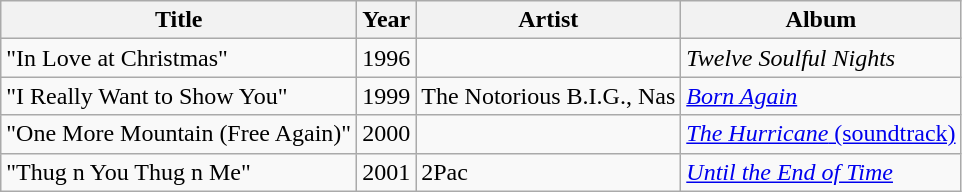<table class="wikitable">
<tr>
<th>Title</th>
<th>Year</th>
<th>Artist</th>
<th>Album</th>
</tr>
<tr>
<td>"In Love at Christmas"</td>
<td>1996</td>
<td></td>
<td><em>Twelve Soulful Nights</em></td>
</tr>
<tr>
<td>"I Really Want to Show You"</td>
<td>1999</td>
<td>The Notorious B.I.G., Nas</td>
<td><em><a href='#'>Born Again</a></em></td>
</tr>
<tr>
<td>"One More Mountain (Free Again)"</td>
<td>2000</td>
<td></td>
<td><a href='#'><em>The Hurricane</em> (soundtrack)</a></td>
</tr>
<tr>
<td>"Thug n You Thug n Me"</td>
<td>2001</td>
<td>2Pac</td>
<td><em><a href='#'>Until the End of Time</a></em></td>
</tr>
</table>
